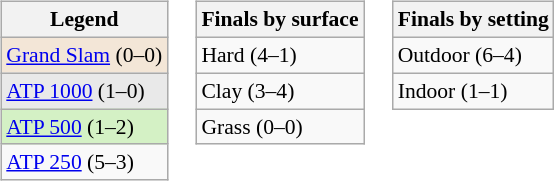<table>
<tr valign=top>
<td><br><table class="wikitable" style=font-size:90%>
<tr>
<th>Legend</th>
</tr>
<tr style="background:#f3e6d7">
<td><a href='#'>Grand Slam</a> (0–0)</td>
</tr>
<tr style="background:#e9e9e9">
<td><a href='#'>ATP 1000</a> (1–0)</td>
</tr>
<tr style="background:#d4f1c5">
<td><a href='#'>ATP 500</a> (1–2)</td>
</tr>
<tr>
<td><a href='#'>ATP 250</a> (5–3)</td>
</tr>
</table>
</td>
<td><br><table class="wikitable" style=font-size:90%>
<tr>
<th>Finals by surface</th>
</tr>
<tr>
<td>Hard (4–1)</td>
</tr>
<tr>
<td>Clay (3–4)</td>
</tr>
<tr>
<td>Grass (0–0)</td>
</tr>
</table>
</td>
<td><br><table class="wikitable" style=font-size:90%>
<tr>
<th>Finals by setting</th>
</tr>
<tr>
<td>Outdoor (6–4)</td>
</tr>
<tr>
<td>Indoor (1–1)</td>
</tr>
</table>
</td>
</tr>
</table>
